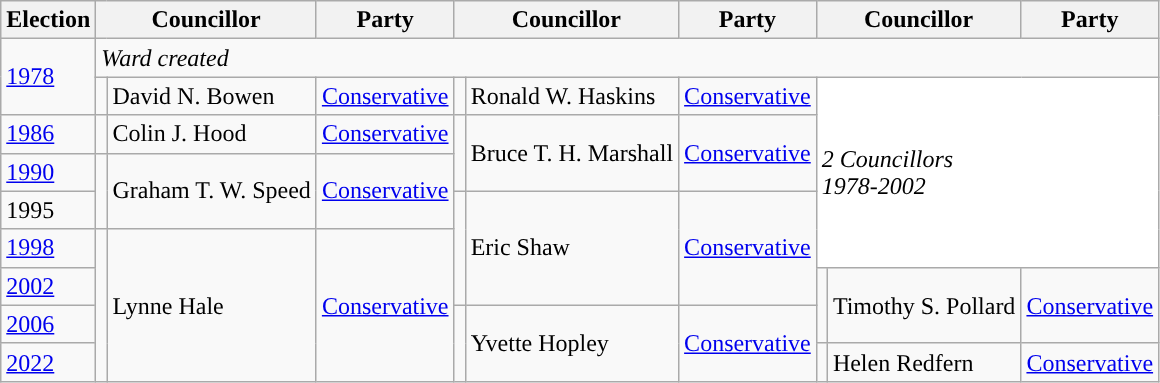<table class="wikitable">
<tr>
<th>Election</th>
<th colspan="2">Councillor</th>
<th>Party</th>
<th colspan="2">Councillor</th>
<th>Party</th>
<th colspan="2">Councillor</th>
<th>Party</th>
</tr>
<tr>
<td rowspan="2"><a href='#'>1978</a></td>
<td colspan="12"><em>Ward created</em></td>
</tr>
<tr>
<td style="background-color: "></td>
<td>David N. Bowen</td>
<td><a href='#'>Conservative</a></td>
<td style="background-color: "></td>
<td>Ronald W. Haskins</td>
<td><a href='#'>Conservative</a></td>
<td rowspan="5" colspan="3" style="background-color:#FFFFFF"><em>2 Councillors<br>1978-2002</em></td>
</tr>
<tr>
<td><a href='#'>1986</a></td>
<td style="background-color: "></td>
<td>Colin J. Hood</td>
<td><a href='#'>Conservative</a></td>
<td rowspan="2" style="background-color: "></td>
<td rowspan="2">Bruce T. H. Marshall</td>
<td rowspan="2"><a href='#'>Conservative</a></td>
</tr>
<tr>
<td><a href='#'>1990</a></td>
<td rowspan="2" style="background-color: "></td>
<td rowspan="2">Graham T. W. Speed</td>
<td rowspan="2"><a href='#'>Conservative</a></td>
</tr>
<tr>
<td>1995</td>
<td rowspan="3" style="background-color: "></td>
<td rowspan="3">Eric Shaw</td>
<td rowspan="3"><a href='#'>Conservative</a></td>
</tr>
<tr>
<td><a href='#'>1998</a></td>
<td rowspan="4" style="background-color: "></td>
<td rowspan="4">Lynne Hale</td>
<td rowspan="4"><a href='#'>Conservative</a></td>
</tr>
<tr>
<td><a href='#'>2002</a></td>
<td rowspan="2" style="background-color: "></td>
<td rowspan="2">Timothy S. Pollard</td>
<td rowspan="2"><a href='#'>Conservative</a></td>
</tr>
<tr>
<td><a href='#'>2006</a></td>
<td rowspan="2" style="background-color: "></td>
<td rowspan="2">Yvette Hopley</td>
<td rowspan="2"><a href='#'>Conservative</a></td>
</tr>
<tr>
<td><a href='#'>2022</a></td>
<td style="background-color: "></td>
<td>Helen Redfern</td>
<td><a href='#'>Conservative</a></td>
</tr>
</table>
